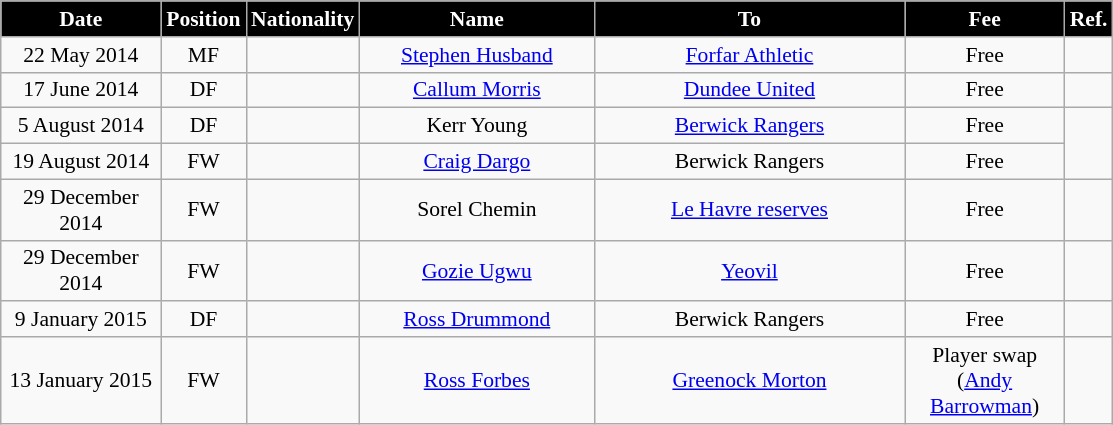<table class="wikitable"  style="text-align:center; font-size:90%; ">
<tr>
<th style="background:#000000; color:#FFFFFF; width:100px;">Date</th>
<th style="background:#000000; color:#FFFFFF; width:50px;">Position</th>
<th style="background:#000000; color:#FFFFFF; width:50px;">Nationality</th>
<th style="background:#000000; color:#FFFFFF; width:150px;">Name</th>
<th style="background:#000000; color:#FFFFFF; width:200px;">To</th>
<th style="background:#000000; color:#FFFFFF; width:100px;">Fee</th>
<th style="background:#000000; color:#FFFFFF; width:25px;">Ref.</th>
</tr>
<tr>
<td>22 May 2014</td>
<td>MF</td>
<td></td>
<td><a href='#'>Stephen Husband</a></td>
<td><a href='#'>Forfar Athletic</a></td>
<td>Free</td>
<td></td>
</tr>
<tr>
<td>17 June 2014</td>
<td>DF</td>
<td></td>
<td><a href='#'>Callum Morris</a></td>
<td><a href='#'>Dundee United</a></td>
<td>Free</td>
<td></td>
</tr>
<tr>
<td>5 August 2014</td>
<td>DF</td>
<td></td>
<td>Kerr Young</td>
<td> <a href='#'>Berwick Rangers</a></td>
<td>Free</td>
<td rowspan="2" valign="center"></td>
</tr>
<tr>
<td>19 August 2014</td>
<td>FW</td>
<td></td>
<td><a href='#'>Craig Dargo</a></td>
<td> Berwick Rangers</td>
<td>Free</td>
</tr>
<tr>
<td>29 December 2014</td>
<td>FW</td>
<td></td>
<td>Sorel Chemin</td>
<td> <a href='#'>Le Havre reserves</a></td>
<td>Free</td>
<td></td>
</tr>
<tr>
<td>29 December 2014</td>
<td>FW</td>
<td></td>
<td><a href='#'>Gozie Ugwu</a></td>
<td> <a href='#'>Yeovil</a></td>
<td>Free</td>
<td></td>
</tr>
<tr>
<td>9 January 2015</td>
<td>DF</td>
<td></td>
<td><a href='#'>Ross Drummond</a></td>
<td> Berwick Rangers</td>
<td>Free</td>
<td></td>
</tr>
<tr>
<td>13 January 2015</td>
<td>FW</td>
<td></td>
<td><a href='#'>Ross Forbes</a></td>
<td><a href='#'>Greenock Morton</a></td>
<td>Player swap<br>(<a href='#'>Andy Barrowman</a>)</td>
<td></td>
</tr>
</table>
